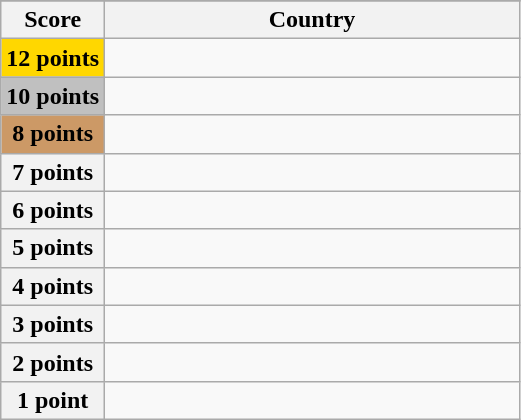<table class="wikitable">
<tr>
</tr>
<tr>
<th scope="col" width="20%">Score</th>
<th scope="col">Country</th>
</tr>
<tr>
<th scope="row" style="background:gold">12 points</th>
<td></td>
</tr>
<tr>
<th scope="row" style="background:silver">10 points</th>
<td></td>
</tr>
<tr>
<th scope="row" style="background:#CC9966">8 points</th>
<td></td>
</tr>
<tr>
<th scope="row">7 points</th>
<td></td>
</tr>
<tr>
<th scope="row">6 points</th>
<td></td>
</tr>
<tr>
<th scope="row">5 points</th>
<td></td>
</tr>
<tr>
<th scope="row">4 points</th>
<td></td>
</tr>
<tr>
<th scope="row">3 points</th>
<td></td>
</tr>
<tr>
<th scope="row">2 points</th>
<td></td>
</tr>
<tr>
<th scope="row">1 point</th>
<td></td>
</tr>
</table>
